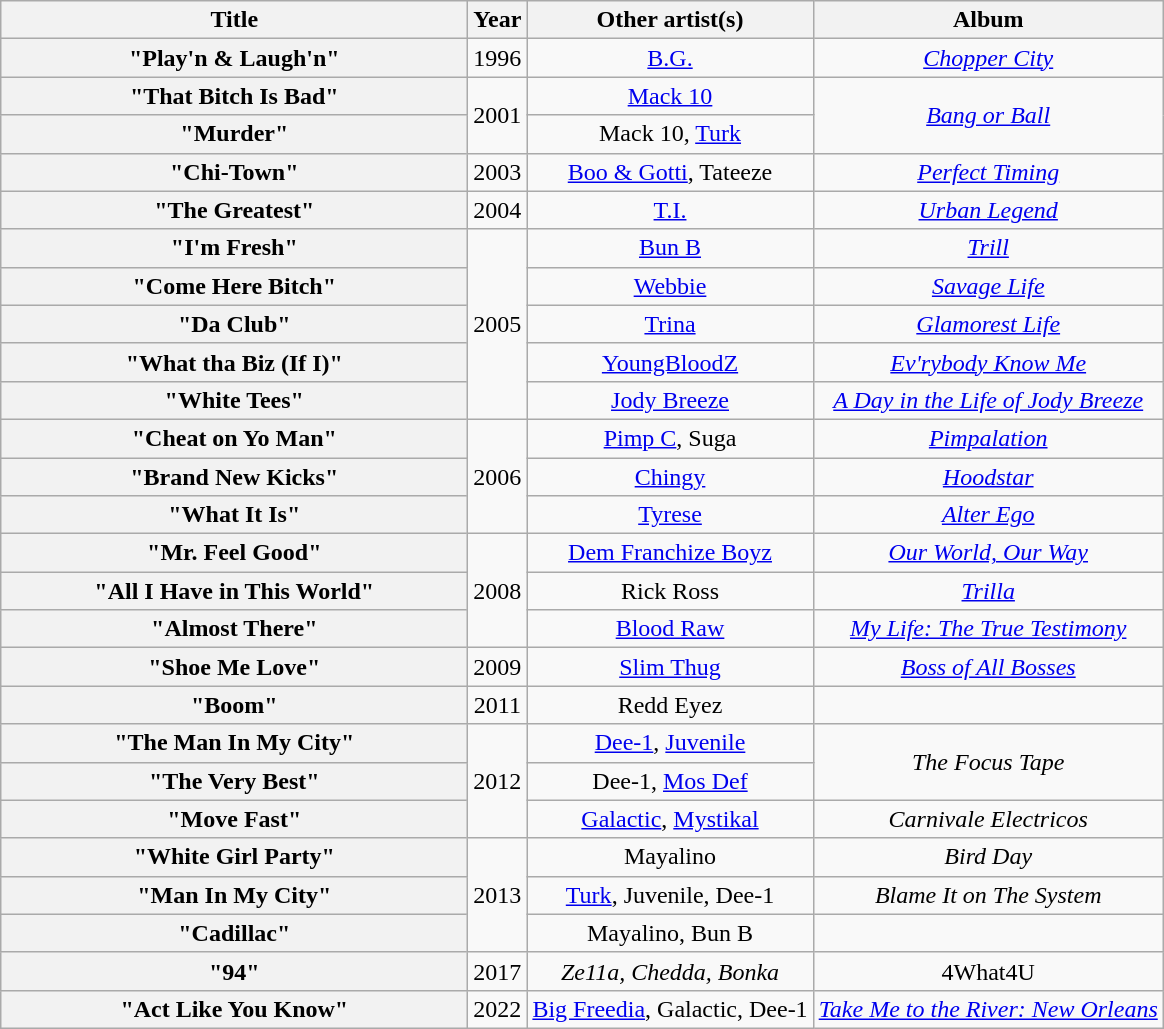<table class="wikitable plainrowheaders" style="text-align:center;" border="1">
<tr>
<th scope="col" style="width:19em;">Title</th>
<th scope="col">Year</th>
<th scope="col">Other artist(s)</th>
<th scope="col">Album</th>
</tr>
<tr>
<th scope="row">"Play'n & Laugh'n"</th>
<td rowspan="1">1996</td>
<td><a href='#'>B.G.</a></td>
<td><em><a href='#'>Chopper City</a></em></td>
</tr>
<tr>
<th scope="row">"That Bitch Is Bad"</th>
<td rowspan="2">2001</td>
<td><a href='#'>Mack 10</a></td>
<td rowspan="2"><em><a href='#'>Bang or Ball</a></em></td>
</tr>
<tr>
<th scope="row">"Murder"</th>
<td>Mack 10, <a href='#'>Turk</a></td>
</tr>
<tr>
<th scope="row">"Chi-Town"</th>
<td rowspan="1">2003</td>
<td><a href='#'>Boo & Gotti</a>, Tateeze</td>
<td><em><a href='#'>Perfect Timing</a></em></td>
</tr>
<tr>
<th scope="row">"The Greatest"</th>
<td rowspan="1">2004</td>
<td><a href='#'>T.I.</a></td>
<td><em><a href='#'>Urban Legend</a></em></td>
</tr>
<tr>
<th scope="row">"I'm Fresh"</th>
<td rowspan="5">2005</td>
<td><a href='#'>Bun B</a></td>
<td><em><a href='#'>Trill</a></em></td>
</tr>
<tr>
<th scope="row">"Come Here Bitch"</th>
<td><a href='#'>Webbie</a></td>
<td><em><a href='#'>Savage Life</a></em></td>
</tr>
<tr>
<th scope="row">"Da Club"</th>
<td><a href='#'>Trina</a></td>
<td><em><a href='#'>Glamorest Life</a></em></td>
</tr>
<tr>
<th scope="row">"What tha Biz (If I)"</th>
<td><a href='#'>YoungBloodZ</a></td>
<td><em><a href='#'>Ev'rybody Know Me</a></em></td>
</tr>
<tr>
<th scope="row">"White Tees"</th>
<td><a href='#'>Jody Breeze</a></td>
<td><em><a href='#'>A Day in the Life of Jody Breeze</a></em></td>
</tr>
<tr>
<th scope="row">"Cheat on Yo Man"</th>
<td rowspan="3">2006</td>
<td><a href='#'>Pimp C</a>, Suga</td>
<td><em><a href='#'>Pimpalation</a></em></td>
</tr>
<tr>
<th scope="row">"Brand New Kicks"</th>
<td><a href='#'>Chingy</a></td>
<td><em><a href='#'>Hoodstar</a></em></td>
</tr>
<tr>
<th scope="row">"What It Is"</th>
<td><a href='#'>Tyrese</a></td>
<td><em><a href='#'>Alter Ego</a></em></td>
</tr>
<tr>
<th scope="row">"Mr. Feel Good"</th>
<td rowspan="3">2008</td>
<td><a href='#'>Dem Franchize Boyz</a></td>
<td><em><a href='#'>Our World, Our Way</a></em></td>
</tr>
<tr>
<th scope="row">"All I Have in This World"</th>
<td>Rick Ross</td>
<td><em><a href='#'>Trilla</a></em></td>
</tr>
<tr>
<th scope="row">"Almost There"</th>
<td><a href='#'>Blood Raw</a></td>
<td><em><a href='#'>My Life: The True Testimony</a></em></td>
</tr>
<tr>
<th scope="row">"Shoe Me Love"</th>
<td>2009</td>
<td><a href='#'>Slim Thug</a></td>
<td><em><a href='#'>Boss of All Bosses</a></em></td>
</tr>
<tr>
<th scope="row">"Boom"</th>
<td>2011</td>
<td>Redd Eyez</td>
<td></td>
</tr>
<tr>
<th scope="row">"The Man In My City"</th>
<td rowspan="3">2012</td>
<td><a href='#'>Dee-1</a>, <a href='#'>Juvenile</a></td>
<td rowspan="2"><em>The Focus Tape</em></td>
</tr>
<tr>
<th scope="row">"The Very Best"</th>
<td>Dee-1, <a href='#'>Mos Def</a></td>
</tr>
<tr>
<th scope="row">"Move Fast"</th>
<td><a href='#'>Galactic</a>, <a href='#'>Mystikal</a></td>
<td><em>Carnivale Electricos</em></td>
</tr>
<tr>
<th scope="row">"White Girl Party"</th>
<td rowspan="3">2013</td>
<td>Mayalino</td>
<td><em>Bird Day</em></td>
</tr>
<tr>
<th scope="row">"Man In My City"</th>
<td><a href='#'>Turk</a>, Juvenile, Dee-1</td>
<td><em>Blame It on The System</em></td>
</tr>
<tr>
<th scope="row">"Cadillac"</th>
<td>Mayalino, Bun B</td>
<td></td>
</tr>
<tr>
<th scope="row">"94"</th>
<td>2017</td>
<td><em>Ze11a, Chedda, Bonka</em></td>
<td>4What4U</td>
</tr>
<tr>
<th scope="row">"Act Like You Know"</th>
<td>2022</td>
<td><a href='#'>Big Freedia</a>, Galactic, Dee-1</td>
<td><em><a href='#'>Take Me to the River: New Orleans</a></em></td>
</tr>
</table>
